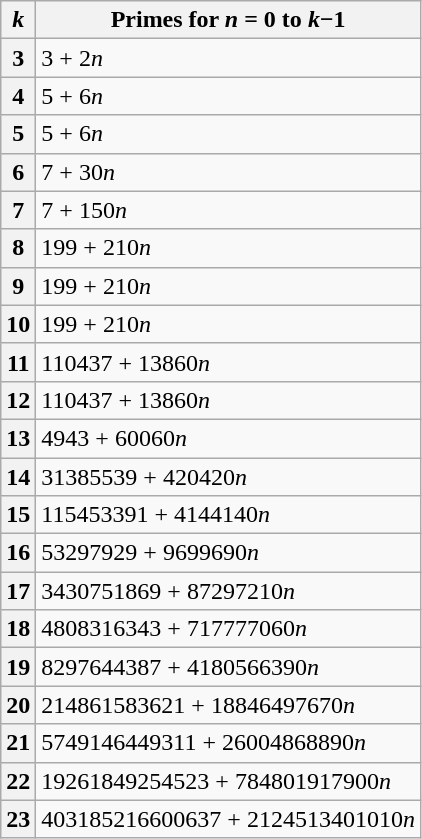<table class="wikitable">
<tr>
<th><em>k</em></th>
<th>Primes for <em>n</em> = 0 to <em>k</em>−1</th>
</tr>
<tr>
<th>3</th>
<td>3 + 2<em>n</em></td>
</tr>
<tr>
<th>4</th>
<td>5 + 6<em>n</em></td>
</tr>
<tr>
<th>5</th>
<td>5 + 6<em>n</em></td>
</tr>
<tr>
<th>6</th>
<td>7 + 30<em>n</em></td>
</tr>
<tr>
<th>7</th>
<td>7 + 150<em>n</em></td>
</tr>
<tr>
<th>8</th>
<td>199 + 210<em>n</em></td>
</tr>
<tr>
<th>9</th>
<td>199 + 210<em>n</em></td>
</tr>
<tr>
<th>10</th>
<td>199 + 210<em>n</em></td>
</tr>
<tr>
<th>11</th>
<td>110437 + 13860<em>n</em></td>
</tr>
<tr>
<th>12</th>
<td>110437 + 13860<em>n</em></td>
</tr>
<tr>
<th>13</th>
<td>4943 + 60060<em>n</em></td>
</tr>
<tr>
<th>14</th>
<td>31385539 + 420420<em>n</em></td>
</tr>
<tr>
<th>15</th>
<td>115453391 + 4144140<em>n</em></td>
</tr>
<tr>
<th>16</th>
<td>53297929 + 9699690<em>n</em></td>
</tr>
<tr>
<th>17</th>
<td>3430751869 + 87297210<em>n</em></td>
</tr>
<tr>
<th>18</th>
<td>4808316343 + 717777060<em>n</em></td>
</tr>
<tr>
<th>19</th>
<td>8297644387 + 4180566390<em>n</em></td>
</tr>
<tr>
<th>20</th>
<td>214861583621 + 18846497670<em>n</em></td>
</tr>
<tr>
<th>21</th>
<td>5749146449311 + 26004868890<em>n</em></td>
</tr>
<tr>
<th>22</th>
<td>19261849254523 + 784801917900<em>n</em></td>
</tr>
<tr>
<th>23</th>
<td>403185216600637 + 2124513401010<em>n</em></td>
</tr>
</table>
